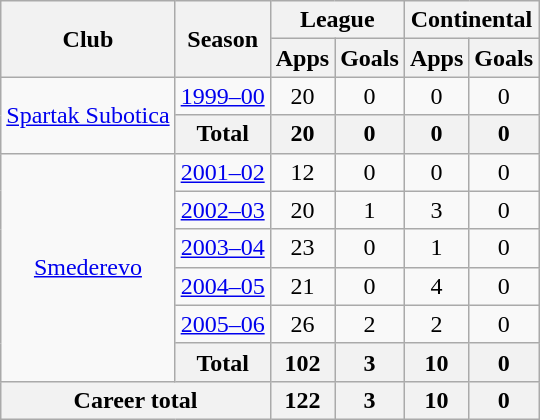<table class="wikitable" style="text-align:center">
<tr>
<th rowspan="2">Club</th>
<th rowspan="2">Season</th>
<th colspan="2">League</th>
<th colspan="2">Continental</th>
</tr>
<tr>
<th>Apps</th>
<th>Goals</th>
<th>Apps</th>
<th>Goals</th>
</tr>
<tr>
<td rowspan="2"><a href='#'>Spartak Subotica</a></td>
<td><a href='#'>1999–00</a></td>
<td>20</td>
<td>0</td>
<td>0</td>
<td>0</td>
</tr>
<tr>
<th>Total</th>
<th>20</th>
<th>0</th>
<th>0</th>
<th>0</th>
</tr>
<tr>
<td rowspan="6"><a href='#'>Smederevo</a></td>
<td><a href='#'>2001–02</a></td>
<td>12</td>
<td>0</td>
<td>0</td>
<td>0</td>
</tr>
<tr>
<td><a href='#'>2002–03</a></td>
<td>20</td>
<td>1</td>
<td>3</td>
<td>0</td>
</tr>
<tr>
<td><a href='#'>2003–04</a></td>
<td>23</td>
<td>0</td>
<td>1</td>
<td>0</td>
</tr>
<tr>
<td><a href='#'>2004–05</a></td>
<td>21</td>
<td>0</td>
<td>4</td>
<td>0</td>
</tr>
<tr>
<td><a href='#'>2005–06</a></td>
<td>26</td>
<td>2</td>
<td>2</td>
<td>0</td>
</tr>
<tr>
<th>Total</th>
<th>102</th>
<th>3</th>
<th>10</th>
<th>0</th>
</tr>
<tr>
<th colspan="2">Career total</th>
<th>122</th>
<th>3</th>
<th>10</th>
<th>0</th>
</tr>
</table>
